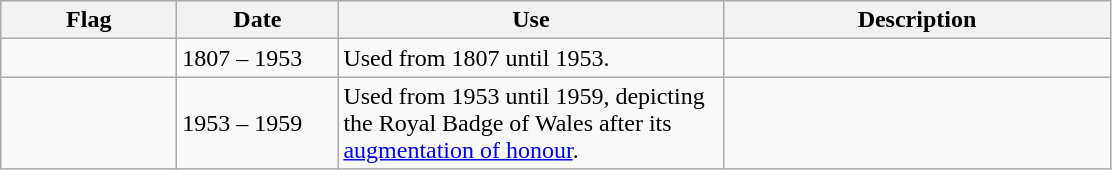<table class="wikitable">
<tr style="background:#efefef;">
<th style="width:110px;">Flag</th>
<th style="width:100px;">Date</th>
<th style="width:250px;">Use</th>
<th style="width:250px;">Description</th>
</tr>
<tr>
<td></td>
<td>1807 – 1953</td>
<td>Used from 1807 until 1953.</td>
<td></td>
</tr>
<tr>
<td></td>
<td>1953 – 1959</td>
<td>Used from 1953 until 1959, depicting the Royal Badge of Wales after its <a href='#'>augmentation of honour</a>.</td>
<td></td>
</tr>
</table>
